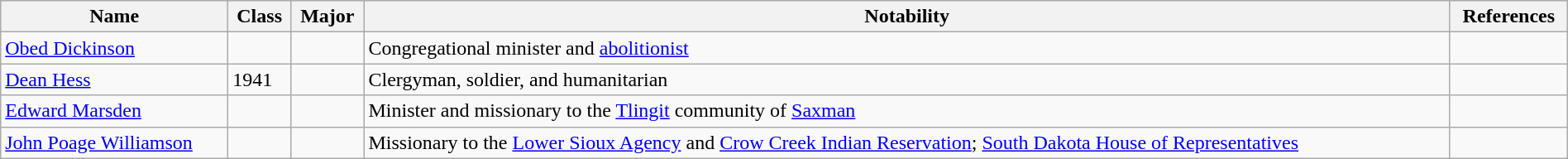<table class="wikitable" style="width:100%;">
<tr>
<th>Name</th>
<th>Class</th>
<th>Major</th>
<th>Notability</th>
<th>References</th>
</tr>
<tr>
<td><a href='#'>Obed Dickinson</a></td>
<td></td>
<td></td>
<td>Congregational minister and <a href='#'>abolitionist</a></td>
<td></td>
</tr>
<tr>
<td><a href='#'>Dean Hess</a></td>
<td>1941</td>
<td></td>
<td>Clergyman, soldier, and humanitarian</td>
<td></td>
</tr>
<tr>
<td><a href='#'>Edward Marsden</a></td>
<td></td>
<td></td>
<td>Minister and missionary to the <a href='#'>Tlingit</a> community of <a href='#'>Saxman</a></td>
<td></td>
</tr>
<tr>
<td><a href='#'>John Poage Williamson</a></td>
<td></td>
<td></td>
<td>Missionary to the <a href='#'>Lower Sioux Agency</a> and <a href='#'>Crow Creek Indian Reservation</a>; <a href='#'>South Dakota House of Representatives</a></td>
<td></td>
</tr>
</table>
